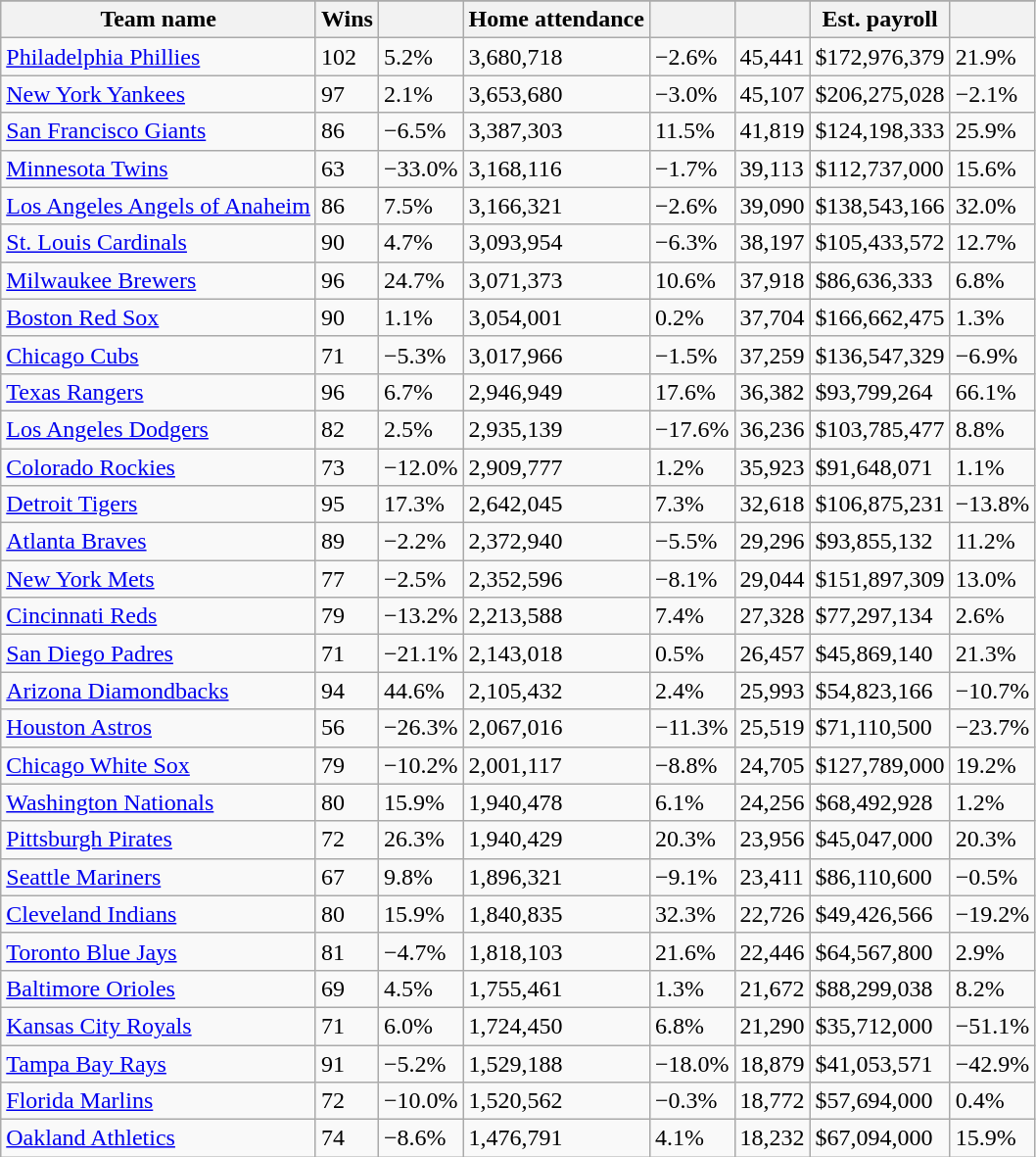<table class="wikitable sortable">
<tr style="text-align:center; font-size:larger;">
</tr>
<tr>
<th>Team name</th>
<th>Wins</th>
<th></th>
<th>Home attendance</th>
<th></th>
<th></th>
<th>Est. payroll</th>
<th></th>
</tr>
<tr>
<td><a href='#'>Philadelphia Phillies</a></td>
<td>102</td>
<td>5.2%</td>
<td>3,680,718</td>
<td>−2.6%</td>
<td>45,441</td>
<td>$172,976,379</td>
<td>21.9%</td>
</tr>
<tr>
<td><a href='#'>New York Yankees</a></td>
<td>97</td>
<td>2.1%</td>
<td>3,653,680</td>
<td>−3.0%</td>
<td>45,107</td>
<td>$206,275,028</td>
<td>−2.1%</td>
</tr>
<tr>
<td><a href='#'>San Francisco Giants</a></td>
<td>86</td>
<td>−6.5%</td>
<td>3,387,303</td>
<td>11.5%</td>
<td>41,819</td>
<td>$124,198,333</td>
<td>25.9%</td>
</tr>
<tr>
<td><a href='#'>Minnesota Twins</a></td>
<td>63</td>
<td>−33.0%</td>
<td>3,168,116</td>
<td>−1.7%</td>
<td>39,113</td>
<td>$112,737,000</td>
<td>15.6%</td>
</tr>
<tr>
<td><a href='#'>Los Angeles Angels of Anaheim</a></td>
<td>86</td>
<td>7.5%</td>
<td>3,166,321</td>
<td>−2.6%</td>
<td>39,090</td>
<td>$138,543,166</td>
<td>32.0%</td>
</tr>
<tr>
<td><a href='#'>St. Louis Cardinals</a></td>
<td>90</td>
<td>4.7%</td>
<td>3,093,954</td>
<td>−6.3%</td>
<td>38,197</td>
<td>$105,433,572</td>
<td>12.7%</td>
</tr>
<tr>
<td><a href='#'>Milwaukee Brewers</a></td>
<td>96</td>
<td>24.7%</td>
<td>3,071,373</td>
<td>10.6%</td>
<td>37,918</td>
<td>$86,636,333</td>
<td>6.8%</td>
</tr>
<tr>
<td><a href='#'>Boston Red Sox</a></td>
<td>90</td>
<td>1.1%</td>
<td>3,054,001</td>
<td>0.2%</td>
<td>37,704</td>
<td>$166,662,475</td>
<td>1.3%</td>
</tr>
<tr>
<td><a href='#'>Chicago Cubs</a></td>
<td>71</td>
<td>−5.3%</td>
<td>3,017,966</td>
<td>−1.5%</td>
<td>37,259</td>
<td>$136,547,329</td>
<td>−6.9%</td>
</tr>
<tr>
<td><a href='#'>Texas Rangers</a></td>
<td>96</td>
<td>6.7%</td>
<td>2,946,949</td>
<td>17.6%</td>
<td>36,382</td>
<td>$93,799,264</td>
<td>66.1%</td>
</tr>
<tr>
<td><a href='#'>Los Angeles Dodgers</a></td>
<td>82</td>
<td>2.5%</td>
<td>2,935,139</td>
<td>−17.6%</td>
<td>36,236</td>
<td>$103,785,477</td>
<td>8.8%</td>
</tr>
<tr>
<td><a href='#'>Colorado Rockies</a></td>
<td>73</td>
<td>−12.0%</td>
<td>2,909,777</td>
<td>1.2%</td>
<td>35,923</td>
<td>$91,648,071</td>
<td>1.1%</td>
</tr>
<tr>
<td><a href='#'>Detroit Tigers</a></td>
<td>95</td>
<td>17.3%</td>
<td>2,642,045</td>
<td>7.3%</td>
<td>32,618</td>
<td>$106,875,231</td>
<td>−13.8%</td>
</tr>
<tr>
<td><a href='#'>Atlanta Braves</a></td>
<td>89</td>
<td>−2.2%</td>
<td>2,372,940</td>
<td>−5.5%</td>
<td>29,296</td>
<td>$93,855,132</td>
<td>11.2%</td>
</tr>
<tr>
<td><a href='#'>New York Mets</a></td>
<td>77</td>
<td>−2.5%</td>
<td>2,352,596</td>
<td>−8.1%</td>
<td>29,044</td>
<td>$151,897,309</td>
<td>13.0%</td>
</tr>
<tr>
<td><a href='#'>Cincinnati Reds</a></td>
<td>79</td>
<td>−13.2%</td>
<td>2,213,588</td>
<td>7.4%</td>
<td>27,328</td>
<td>$77,297,134</td>
<td>2.6%</td>
</tr>
<tr>
<td><a href='#'>San Diego Padres</a></td>
<td>71</td>
<td>−21.1%</td>
<td>2,143,018</td>
<td>0.5%</td>
<td>26,457</td>
<td>$45,869,140</td>
<td>21.3%</td>
</tr>
<tr>
<td><a href='#'>Arizona Diamondbacks</a></td>
<td>94</td>
<td>44.6%</td>
<td>2,105,432</td>
<td>2.4%</td>
<td>25,993</td>
<td>$54,823,166</td>
<td>−10.7%</td>
</tr>
<tr>
<td><a href='#'>Houston Astros</a></td>
<td>56</td>
<td>−26.3%</td>
<td>2,067,016</td>
<td>−11.3%</td>
<td>25,519</td>
<td>$71,110,500</td>
<td>−23.7%</td>
</tr>
<tr>
<td><a href='#'>Chicago White Sox</a></td>
<td>79</td>
<td>−10.2%</td>
<td>2,001,117</td>
<td>−8.8%</td>
<td>24,705</td>
<td>$127,789,000</td>
<td>19.2%</td>
</tr>
<tr>
<td><a href='#'>Washington Nationals</a></td>
<td>80</td>
<td>15.9%</td>
<td>1,940,478</td>
<td>6.1%</td>
<td>24,256</td>
<td>$68,492,928</td>
<td>1.2%</td>
</tr>
<tr>
<td><a href='#'>Pittsburgh Pirates</a></td>
<td>72</td>
<td>26.3%</td>
<td>1,940,429</td>
<td>20.3%</td>
<td>23,956</td>
<td>$45,047,000</td>
<td>20.3%</td>
</tr>
<tr>
<td><a href='#'>Seattle Mariners</a></td>
<td>67</td>
<td>9.8%</td>
<td>1,896,321</td>
<td>−9.1%</td>
<td>23,411</td>
<td>$86,110,600</td>
<td>−0.5%</td>
</tr>
<tr>
<td><a href='#'>Cleveland Indians</a></td>
<td>80</td>
<td>15.9%</td>
<td>1,840,835</td>
<td>32.3%</td>
<td>22,726</td>
<td>$49,426,566</td>
<td>−19.2%</td>
</tr>
<tr>
<td><a href='#'>Toronto Blue Jays</a></td>
<td>81</td>
<td>−4.7%</td>
<td>1,818,103</td>
<td>21.6%</td>
<td>22,446</td>
<td>$64,567,800</td>
<td>2.9%</td>
</tr>
<tr>
<td><a href='#'>Baltimore Orioles</a></td>
<td>69</td>
<td>4.5%</td>
<td>1,755,461</td>
<td>1.3%</td>
<td>21,672</td>
<td>$88,299,038</td>
<td>8.2%</td>
</tr>
<tr>
<td><a href='#'>Kansas City Royals</a></td>
<td>71</td>
<td>6.0%</td>
<td>1,724,450</td>
<td>6.8%</td>
<td>21,290</td>
<td>$35,712,000</td>
<td>−51.1%</td>
</tr>
<tr>
<td><a href='#'>Tampa Bay Rays</a></td>
<td>91</td>
<td>−5.2%</td>
<td>1,529,188</td>
<td>−18.0%</td>
<td>18,879</td>
<td>$41,053,571</td>
<td>−42.9%</td>
</tr>
<tr>
<td><a href='#'>Florida Marlins</a></td>
<td>72</td>
<td>−10.0%</td>
<td>1,520,562</td>
<td>−0.3%</td>
<td>18,772</td>
<td>$57,694,000</td>
<td>0.4%</td>
</tr>
<tr>
<td><a href='#'>Oakland Athletics</a></td>
<td>74</td>
<td>−8.6%</td>
<td>1,476,791</td>
<td>4.1%</td>
<td>18,232</td>
<td>$67,094,000</td>
<td>15.9%</td>
</tr>
</table>
